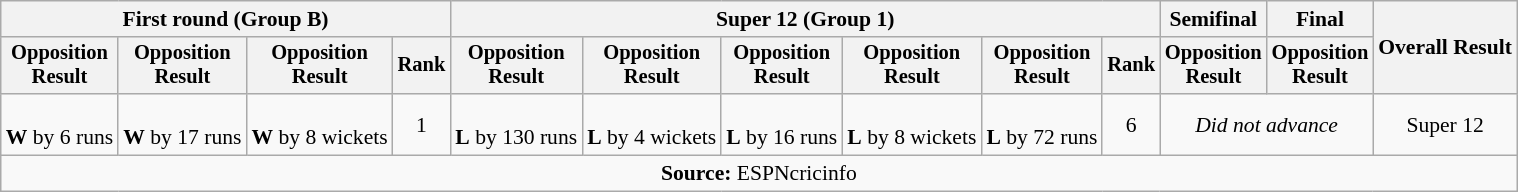<table class=wikitable style=font-size:90%;text-align:center>
<tr>
<th colspan=4>First round (Group B)</th>
<th colspan=6>Super 12 (Group 1)</th>
<th>Semifinal</th>
<th>Final</th>
<th rowspan=2>Overall Result</th>
</tr>
<tr style=font-size:95%>
<th>Opposition<br>Result</th>
<th>Opposition<br>Result</th>
<th>Opposition<br>Result</th>
<th>Rank</th>
<th>Opposition<br>Result</th>
<th>Opposition<br>Result</th>
<th>Opposition<br>Result</th>
<th>Opposition<br>Result</th>
<th>Opposition<br>Result</th>
<th>Rank</th>
<th>Opposition<br>Result</th>
<th>Opposition<br>Result</th>
</tr>
<tr>
<td><br><strong>W</strong> by 6 runs</td>
<td><br><strong>W</strong> by 17 runs</td>
<td><br><strong>W</strong> by 8 wickets</td>
<td>1</td>
<td><br><strong>L</strong> by 130 runs</td>
<td><br><strong>L</strong> by 4 wickets</td>
<td><br><strong>L</strong> by 16 runs</td>
<td><br><strong>L</strong> by 8 wickets</td>
<td><br><strong>L</strong> by 72 runs</td>
<td>6</td>
<td colspan="2"><em>Did not advance</em></td>
<td>Super 12</td>
</tr>
<tr>
<td colspan="14"><strong>Source:</strong> ESPNcricinfo</td>
</tr>
</table>
